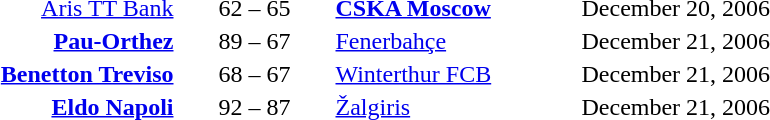<table style="text-align:center">
<tr>
<th width=160></th>
<th width=100></th>
<th width=160></th>
<th width=200></th>
</tr>
<tr>
<td align=right><a href='#'>Aris TT Bank</a> </td>
<td>62 – 65</td>
<td align=left> <strong><a href='#'>CSKA Moscow</a></strong></td>
<td align=left>December 20, 2006</td>
</tr>
<tr>
<td align=right><strong><a href='#'>Pau-Orthez</a></strong> </td>
<td>89 – 67</td>
<td align=left> <a href='#'>Fenerbahçe</a></td>
<td align=left>December 21, 2006</td>
</tr>
<tr>
<td align=right><strong><a href='#'>Benetton Treviso</a></strong> </td>
<td>68 – 67</td>
<td align=left> <a href='#'>Winterthur FCB</a></td>
<td align=left>December 21, 2006</td>
</tr>
<tr>
<td align=right><strong><a href='#'>Eldo Napoli</a></strong> </td>
<td>92 – 87</td>
<td align=left> <a href='#'>Žalgiris</a></td>
<td align=left>December 21, 2006</td>
</tr>
</table>
